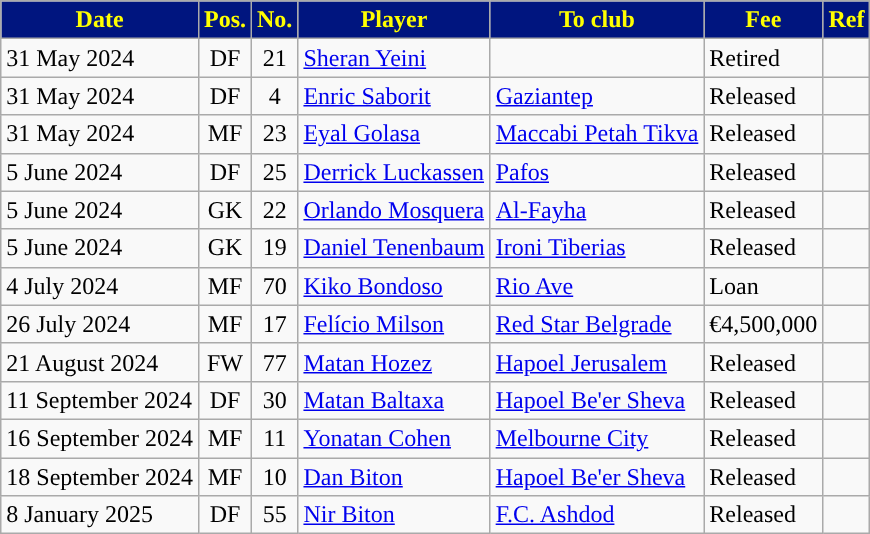<table class="wikitable plainrowheaders sortable">
<tr>
<th style="background:#00157F; color:#FFFF00; ">Date</th>
<th style="background:#00157F; color:#FFFF00; ">Pos.</th>
<th style="background:#00157F; color:#FFFF00; ">No.</th>
<th style="background:#00157F; color:#FFFF00; ">Player</th>
<th style="background:#00157F; color:#FFFF00; ">To club</th>
<th style="background:#00157F; color:#FFFF00; ">Fee</th>
<th style="background:#00157F; color:#FFFF00; ">Ref</th>
</tr>
<tr>
<td>31 May 2024</td>
<td style="text-align:center;">DF</td>
<td style="text-align:center;">21</td>
<td style="text-align:left;"> <a href='#'>Sheran Yeini</a></td>
<td></td>
<td>Retired</td>
<td></td>
</tr>
<tr>
<td>31 May 2024</td>
<td style="text-align:center;">DF</td>
<td style="text-align:center;">4</td>
<td style="text-align:left;"> <a href='#'>Enric Saborit</a></td>
<td style="text-align:left;"> <a href='#'>Gaziantep</a></td>
<td>Released</td>
<td></td>
</tr>
<tr>
<td>31 May 2024</td>
<td style="text-align:center;">MF</td>
<td style="text-align:center;">23</td>
<td style="text-align:left;"> <a href='#'>Eyal Golasa</a></td>
<td> <a href='#'>Maccabi Petah Tikva</a></td>
<td>Released</td>
<td></td>
</tr>
<tr>
<td>5 June 2024</td>
<td style="text-align:center;">DF</td>
<td style="text-align:center;">25</td>
<td style="text-align:left;"> <a href='#'>Derrick Luckassen</a></td>
<td style="text-align:left;"> <a href='#'>Pafos</a></td>
<td>Released</td>
<td></td>
</tr>
<tr>
<td>5 June 2024</td>
<td style="text-align:center;">GK</td>
<td style="text-align:center;">22</td>
<td style="text-align:left;"> <a href='#'>Orlando Mosquera</a></td>
<td style="text-align:left;"> <a href='#'>Al-Fayha</a></td>
<td>Released</td>
<td></td>
</tr>
<tr>
<td>5 June 2024</td>
<td style="text-align:center;">GK</td>
<td style="text-align:center;">19</td>
<td style="text-align:left;"> <a href='#'>Daniel Tenenbaum</a></td>
<td style="text-align:left;"> <a href='#'>Ironi Tiberias</a></td>
<td>Released</td>
<td></td>
</tr>
<tr>
<td>4 July 2024</td>
<td style="text-align:center;">MF</td>
<td style="text-align:center;">70</td>
<td style="text-align:left;"> <a href='#'>Kiko Bondoso</a></td>
<td style="text-align:left;"> <a href='#'>Rio Ave</a></td>
<td>Loan</td>
<td></td>
</tr>
<tr>
<td>26 July 2024</td>
<td style="text-align:center;">MF</td>
<td style="text-align:center;">17</td>
<td style="text-align:left;"> <a href='#'>Felício Milson</a></td>
<td style="text-align:left;"> <a href='#'>Red Star Belgrade</a></td>
<td>€4,500,000</td>
<td></td>
</tr>
<tr>
<td>21 August 2024</td>
<td style="text-align:center;">FW</td>
<td style="text-align:center;">77</td>
<td> <a href='#'>Matan Hozez</a></td>
<td> <a href='#'>Hapoel Jerusalem</a></td>
<td>Released</td>
<td></td>
</tr>
<tr>
<td>11 September 2024</td>
<td style="text-align:center;">DF</td>
<td style="text-align:center;">30</td>
<td> <a href='#'>Matan Baltaxa</a></td>
<td> <a href='#'>Hapoel Be'er Sheva</a></td>
<td>Released</td>
<td></td>
</tr>
<tr>
<td>16 September 2024</td>
<td style="text-align:center;">MF</td>
<td style="text-align:center;">11</td>
<td> <a href='#'>Yonatan Cohen</a></td>
<td> <a href='#'>Melbourne City</a></td>
<td>Released</td>
<td></td>
</tr>
<tr>
<td>18 September 2024</td>
<td style="text-align:center;">MF</td>
<td style="text-align:center;">10</td>
<td> <a href='#'>Dan Biton</a></td>
<td> <a href='#'>Hapoel Be'er Sheva</a></td>
<td>Released</td>
<td></td>
</tr>
<tr>
<td>8 January 2025</td>
<td style="text-align:center;">DF</td>
<td style="text-align:center;">55</td>
<td> <a href='#'>Nir Biton</a></td>
<td> <a href='#'>F.C. Ashdod</a></td>
<td>Released</td>
<td></td>
</tr>
</table>
